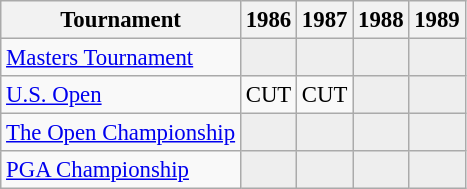<table class="wikitable" style="font-size:95%;text-align:center;">
<tr>
<th>Tournament</th>
<th>1986</th>
<th>1987</th>
<th>1988</th>
<th>1989</th>
</tr>
<tr>
<td align=left><a href='#'>Masters Tournament</a></td>
<td style="background:#eeeeee;"></td>
<td style="background:#eeeeee;"></td>
<td style="background:#eeeeee;"></td>
<td style="background:#eeeeee;"></td>
</tr>
<tr>
<td align=left><a href='#'>U.S. Open</a></td>
<td>CUT</td>
<td>CUT</td>
<td style="background:#eeeeee;"></td>
<td style="background:#eeeeee;"></td>
</tr>
<tr>
<td align=left><a href='#'>The Open Championship</a></td>
<td style="background:#eeeeee;"></td>
<td style="background:#eeeeee;"></td>
<td style="background:#eeeeee;"></td>
<td style="background:#eeeeee;"></td>
</tr>
<tr>
<td align=left><a href='#'>PGA Championship</a></td>
<td style="background:#eeeeee;"></td>
<td style="background:#eeeeee;"></td>
<td style="background:#eeeeee;"></td>
<td style="background:#eeeeee;"></td>
</tr>
</table>
